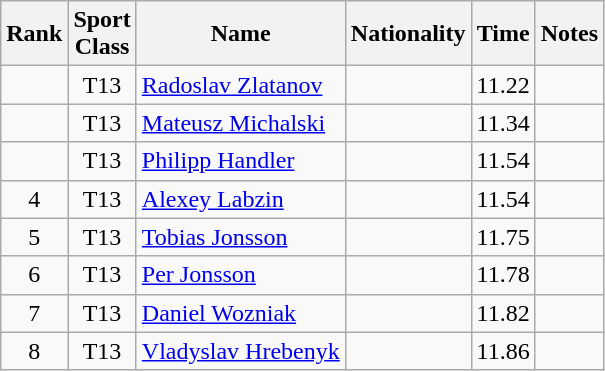<table class="wikitable sortable" style="text-align:center">
<tr>
<th>Rank</th>
<th>Sport<br>Class</th>
<th>Name</th>
<th>Nationality</th>
<th>Time</th>
<th>Notes</th>
</tr>
<tr>
<td></td>
<td>T13</td>
<td align=left><a href='#'>Radoslav Zlatanov</a></td>
<td align=left></td>
<td>11.22</td>
<td></td>
</tr>
<tr>
<td></td>
<td>T13</td>
<td align=left><a href='#'>Mateusz Michalski</a></td>
<td align=left></td>
<td>11.34</td>
<td></td>
</tr>
<tr>
<td></td>
<td>T13</td>
<td align=left><a href='#'>Philipp Handler</a></td>
<td align=left></td>
<td>11.54</td>
<td></td>
</tr>
<tr>
<td>4</td>
<td>T13</td>
<td align=left><a href='#'>Alexey Labzin</a></td>
<td align=left></td>
<td>11.54</td>
<td></td>
</tr>
<tr>
<td>5</td>
<td>T13</td>
<td align=left><a href='#'>Tobias Jonsson</a></td>
<td align=left></td>
<td>11.75</td>
<td></td>
</tr>
<tr>
<td>6</td>
<td>T13</td>
<td align=left><a href='#'>Per Jonsson</a></td>
<td align=left></td>
<td>11.78</td>
<td></td>
</tr>
<tr>
<td>7</td>
<td>T13</td>
<td align=left><a href='#'>Daniel Wozniak</a></td>
<td align=left></td>
<td>11.82</td>
<td></td>
</tr>
<tr>
<td>8</td>
<td>T13</td>
<td align=left><a href='#'>Vladyslav Hrebenyk</a></td>
<td align=left></td>
<td>11.86</td>
<td></td>
</tr>
</table>
